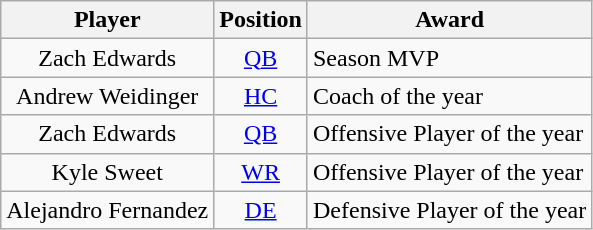<table class="wikitable">
<tr>
<th>Player</th>
<th>Position</th>
<th>Award</th>
</tr>
<tr>
<td align="center">Zach Edwards </td>
<td align="center"><a href='#'>QB</a></td>
<td>Season MVP</td>
</tr>
<tr>
<td align="center">Andrew Weidinger </td>
<td align="center"><a href='#'>HC</a></td>
<td>Coach of the year</td>
</tr>
<tr>
<td align="center">Zach Edwards </td>
<td align="center"><a href='#'>QB</a></td>
<td>Offensive Player of the year</td>
</tr>
<tr>
<td align="center">Kyle Sweet </td>
<td align="center"><a href='#'>WR</a></td>
<td>Offensive Player of the year</td>
</tr>
<tr>
<td align="center">Alejandro Fernandez </td>
<td align="center"><a href='#'>DE</a></td>
<td>Defensive Player of the year</td>
</tr>
</table>
